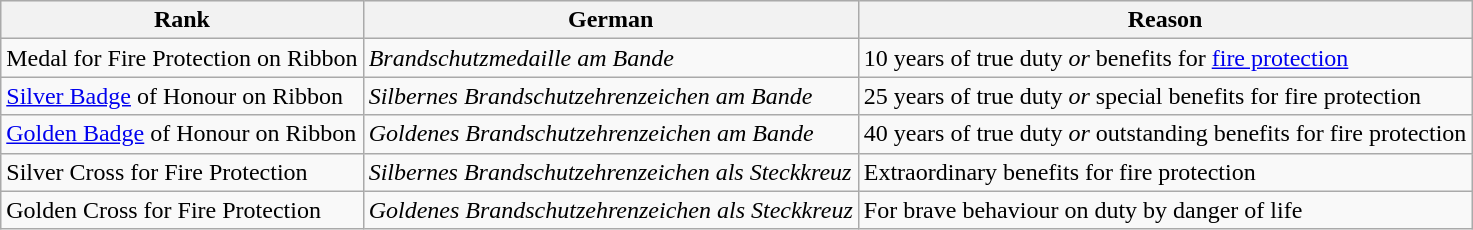<table class="wikitable">
<tr style="vertical-align:top; background-color:#ececec">
<th>Rank</th>
<th>German</th>
<th>Reason</th>
</tr>
<tr style="vertical-align:top">
<td>Medal for Fire Protection on Ribbon</td>
<td><em>Brandschutzmedaille am Bande</em></td>
<td>10 years of true duty <em>or</em> benefits for <a href='#'>fire protection</a></td>
</tr>
<tr style="vertical-align:top">
<td><a href='#'>Silver Badge</a> of Honour on Ribbon</td>
<td><em>Silbernes Brandschutzehrenzeichen am Bande</em></td>
<td>25 years of true duty <em>or</em> special benefits for fire protection</td>
</tr>
<tr style="vertical-align:top">
<td><a href='#'>Golden Badge</a> of Honour on Ribbon</td>
<td><em>Goldenes Brandschutzehrenzeichen am Bande</em></td>
<td>40 years of true duty <em>or</em> outstanding benefits for fire protection</td>
</tr>
<tr style="vertical-align:top">
<td>Silver Cross for Fire Protection</td>
<td><em>Silbernes Brandschutzehrenzeichen als Steckkreuz</em></td>
<td>Extraordinary benefits for fire protection</td>
</tr>
<tr style="vertical-align:top">
<td>Golden Cross for Fire Protection</td>
<td><em>Goldenes Brandschutzehrenzeichen als Steckkreuz</em></td>
<td>For brave behaviour on duty by danger of life</td>
</tr>
</table>
